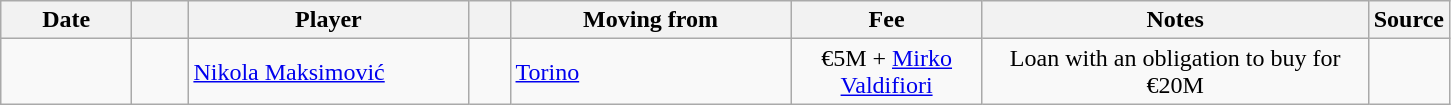<table class="wikitable sortable">
<tr>
<th style="width:80px;">Date</th>
<th style="width:30px;"></th>
<th style="width:180px;">Player</th>
<th style="width:20px;"></th>
<th style="width:180px;">Moving from</th>
<th style="width:120px;" class="unsortable">Fee</th>
<th style="width:250px;" class="unsortable">Notes</th>
<th style="width:20px;">Source</th>
</tr>
<tr>
<td></td>
<td align=center></td>
<td> <a href='#'>Nikola Maksimović</a></td>
<td align=center></td>
<td> <a href='#'>Torino</a></td>
<td align=center>€5M + <a href='#'>Mirko Valdifiori</a></td>
<td align=center>Loan with an obligation to buy for €20M</td>
<td></td>
</tr>
</table>
